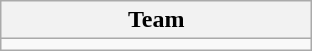<table class="wikitable">
<tr>
<th width="200">Team</th>
</tr>
<tr>
<td></td>
</tr>
</table>
